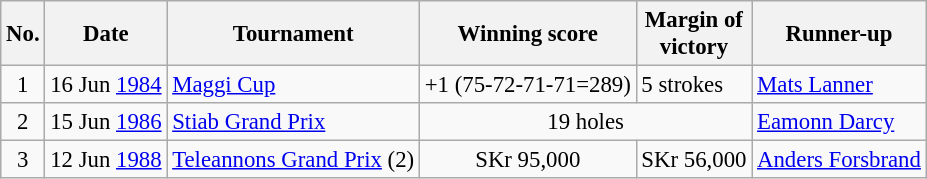<table class="wikitable" style="font-size:95%;">
<tr>
<th>No.</th>
<th>Date</th>
<th>Tournament</th>
<th>Winning score</th>
<th>Margin of<br>victory</th>
<th>Runner-up</th>
</tr>
<tr>
<td align=center>1</td>
<td align=right>16 Jun <a href='#'>1984</a></td>
<td><a href='#'>Maggi Cup</a></td>
<td>+1 (75-72-71-71=289)</td>
<td>5 strokes</td>
<td> <a href='#'>Mats Lanner</a></td>
</tr>
<tr>
<td align=center>2</td>
<td align=right>15 Jun <a href='#'>1986</a></td>
<td><a href='#'>Stiab Grand Prix</a></td>
<td colspan=2 align=center>19 holes</td>
<td> <a href='#'>Eamonn Darcy</a></td>
</tr>
<tr>
<td align=center>3</td>
<td align=right>12 Jun <a href='#'>1988</a></td>
<td><a href='#'>Teleannons Grand Prix</a> (2)</td>
<td align=center>SKr 95,000</td>
<td>SKr 56,000</td>
<td> <a href='#'>Anders Forsbrand</a></td>
</tr>
</table>
